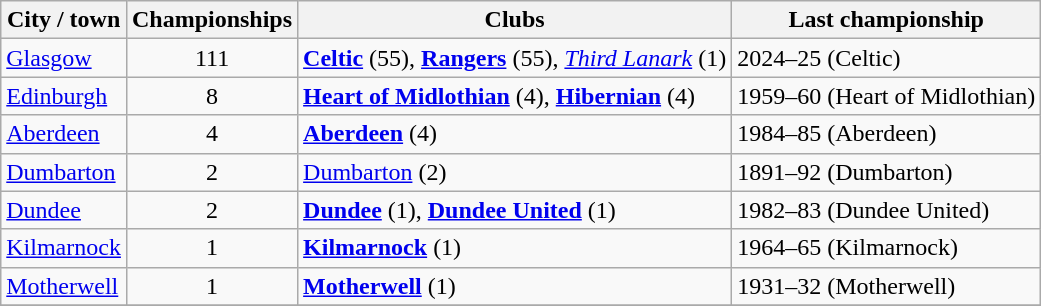<table class="wikitable">
<tr>
<th>City / town</th>
<th>Championships</th>
<th>Clubs</th>
<th>Last championship</th>
</tr>
<tr>
<td><a href='#'>Glasgow</a></td>
<td style="text-align:center">111</td>
<td><a href='#'><strong>Celtic</strong></a> (55), <a href='#'><strong>Rangers</strong></a> (55), <a href='#'><em>Third Lanark</em></a> (1)</td>
<td>2024–25 (Celtic)</td>
</tr>
<tr>
<td><a href='#'>Edinburgh</a></td>
<td style="text-align:center">8</td>
<td><a href='#'><strong>Heart of Midlothian</strong></a> (4), <a href='#'><strong>Hibernian</strong></a> (4)</td>
<td>1959–60 (Heart of Midlothian)</td>
</tr>
<tr>
<td><a href='#'>Aberdeen</a></td>
<td style="text-align:center">4</td>
<td><a href='#'><strong>Aberdeen</strong></a> (4)</td>
<td>1984–85 (Aberdeen)</td>
</tr>
<tr>
<td><a href='#'>Dumbarton</a></td>
<td style="text-align:center">2</td>
<td><a href='#'>Dumbarton</a> (2)</td>
<td>1891–92 (Dumbarton)</td>
</tr>
<tr>
<td><a href='#'>Dundee</a></td>
<td style="text-align:center">2</td>
<td><a href='#'><strong>Dundee</strong></a> (1), <a href='#'><strong>Dundee United</strong></a> (1)</td>
<td>1982–83 (Dundee United)</td>
</tr>
<tr>
<td><a href='#'>Kilmarnock</a></td>
<td style="text-align:center">1</td>
<td><strong><a href='#'>Kilmarnock</a></strong> (1)</td>
<td>1964–65 (Kilmarnock)</td>
</tr>
<tr>
<td><a href='#'>Motherwell</a></td>
<td style="text-align:center">1</td>
<td><a href='#'><strong>Motherwell</strong></a> (1)</td>
<td>1931–32 (Motherwell)</td>
</tr>
<tr>
</tr>
</table>
